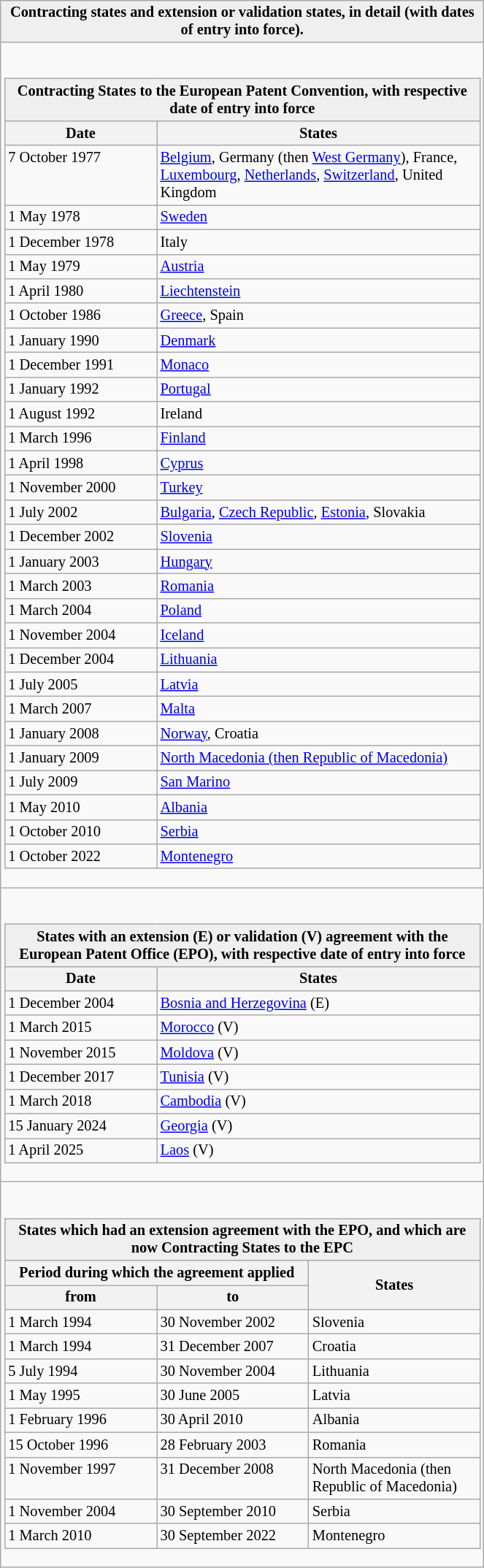<table class="wikitable collapsible uncollapsed" style="width:35%; font-size:85%;" align="right">
<tr>
<th colspan="3" style="background:#efefef;">Contracting states and extension or validation states, in detail (with dates of entry into force).</th>
</tr>
<tr>
<td colspan="3"><br><table class="wikitable collapsible" style="width:100%;" align="center">
<tr>
<th colspan="3" style="background:#efefef;">Contracting States to the European Patent Convention, with respective date of entry into force</th>
</tr>
<tr>
<th>Date</th>
<th colspan="2">States</th>
</tr>
<tr>
<td valign="top" style="width:32%">7 October 1977</td>
<td colspan="2"><a href='#'>Belgium</a>, Germany (then <a href='#'>West Germany</a>), France, <a href='#'>Luxembourg</a>, <a href='#'>Netherlands</a>, <a href='#'>Switzerland</a>, United Kingdom</td>
</tr>
<tr>
<td valign="top">1 May 1978</td>
<td colspan="2"><a href='#'>Sweden</a></td>
</tr>
<tr>
<td valign="top">1 December 1978</td>
<td colspan="2">Italy</td>
</tr>
<tr>
<td valign="top">1 May 1979</td>
<td colspan="2"><a href='#'>Austria</a></td>
</tr>
<tr>
<td valign="top">1 April 1980</td>
<td colspan="2"><a href='#'>Liechtenstein</a></td>
</tr>
<tr>
<td valign="top">1 October 1986</td>
<td colspan="2"><a href='#'>Greece</a>, Spain</td>
</tr>
<tr>
<td valign="top">1 January 1990</td>
<td colspan="2"><a href='#'>Denmark</a></td>
</tr>
<tr>
<td valign="top">1 December 1991</td>
<td colspan="2"><a href='#'>Monaco</a></td>
</tr>
<tr>
<td valign="top">1 January 1992</td>
<td colspan="2"><a href='#'>Portugal</a></td>
</tr>
<tr>
<td valign="top">1 August 1992</td>
<td colspan="2">Ireland</td>
</tr>
<tr>
<td valign="top">1 March 1996</td>
<td colspan="2"><a href='#'>Finland</a></td>
</tr>
<tr>
<td valign="top">1 April 1998</td>
<td colspan="2"><a href='#'>Cyprus</a></td>
</tr>
<tr>
<td valign="top">1 November 2000</td>
<td colspan="2"><a href='#'>Turkey</a></td>
</tr>
<tr>
<td valign="top">1 July 2002</td>
<td colspan="2"><a href='#'>Bulgaria</a>, <a href='#'>Czech Republic</a>, <a href='#'>Estonia</a>, Slovakia</td>
</tr>
<tr>
<td valign="top">1 December 2002</td>
<td colspan="2"><a href='#'>Slovenia</a></td>
</tr>
<tr>
<td valign="top">1 January 2003</td>
<td colspan="2"><a href='#'>Hungary</a></td>
</tr>
<tr>
<td valign="top">1 March 2003</td>
<td colspan="2"><a href='#'>Romania</a></td>
</tr>
<tr>
<td valign="top">1 March 2004</td>
<td colspan="2"><a href='#'>Poland</a></td>
</tr>
<tr>
<td valign="top">1 November 2004</td>
<td colspan="2"><a href='#'>Iceland</a></td>
</tr>
<tr>
<td valign="top">1 December 2004</td>
<td colspan="2"><a href='#'>Lithuania</a></td>
</tr>
<tr>
<td valign="top">1 July 2005</td>
<td colspan="2"><a href='#'>Latvia</a></td>
</tr>
<tr>
<td valign="top">1 March 2007</td>
<td colspan="2"><a href='#'>Malta</a></td>
</tr>
<tr>
<td valign="top">1 January 2008</td>
<td colspan="2"><a href='#'>Norway</a>, Croatia</td>
</tr>
<tr>
<td valign="top">1 January 2009</td>
<td colspan="2"><a href='#'>North Macedonia (then Republic of Macedonia)</a></td>
</tr>
<tr>
<td valign="top">1 July 2009</td>
<td colspan="2"><a href='#'>San Marino</a></td>
</tr>
<tr>
<td valign="top">1 May 2010</td>
<td colspan="2"><a href='#'>Albania</a></td>
</tr>
<tr>
<td valign="top">1 October 2010</td>
<td colspan="2"><a href='#'>Serbia</a></td>
</tr>
<tr>
<td valign="top">1 October 2022</td>
<td colspan="2"><a href='#'>Montenegro</a></td>
</tr>
</table>
</td>
</tr>
<tr>
<td colspan="3"><br><table class="wikitable collapsible" style="width:100%;" align="center">
<tr>
<th colspan="3" style="background:#efefef;">States with an extension (E) or validation (V) agreement with the European Patent Office (EPO), with respective date of entry into force</th>
</tr>
<tr>
<th>Date</th>
<th colspan="2">States</th>
</tr>
<tr>
<td valign="top" style="width:32%; text-align:left;">1 December 2004</td>
<td colspan="2" style="text-align:left;"><a href='#'>Bosnia and Herzegovina</a> (E)</td>
</tr>
<tr>
<td valign="top" style="width:32%; text-align:left;">1 March 2015</td>
<td colspan="2" style="text-align:left;"><a href='#'>Morocco</a> (V)</td>
</tr>
<tr>
<td valign="top" style="width:32%; text-align:left;">1 November 2015</td>
<td colspan="2" style="text-align:left;"><a href='#'>Moldova</a> (V)</td>
</tr>
<tr>
<td valign="top" style="width:32%; text-align:left;">1 December 2017</td>
<td colspan="2" style="text-align:left;"><a href='#'>Tunisia</a> (V)</td>
</tr>
<tr>
<td valign="top" style="width:32%; text-align:left;">1 March 2018</td>
<td colspan="2" style="text-align:left;"><a href='#'>Cambodia</a> (V)</td>
</tr>
<tr>
<td valign="top" style="width:32%; text-align:left;">15 January 2024</td>
<td colspan="2" style="text-align:left;"><a href='#'>Georgia</a> (V)</td>
</tr>
<tr>
<td valign="top" style="width:32%; text-align:left;">1 April 2025</td>
<td colspan="2" style="text-align:left;"><a href='#'>Laos</a> (V)</td>
</tr>
</table>
</td>
</tr>
<tr>
<td colspan="3"><br><table class="wikitable collapsible collapsed" style="width:100%;" align="center">
<tr>
<th colspan="3" style="background:#efefef;">States which had an extension agreement with the EPO, and which are now Contracting States to the EPC</th>
</tr>
<tr>
<th colspan="2">Period during which the agreement applied</th>
<th rowspan="2">States</th>
</tr>
<tr>
<th>from</th>
<th>to</th>
</tr>
<tr>
<td valign="top" style="width:32%">1 March 1994</td>
<td valign="top" style="width:32%">30 November 2002</td>
<td>Slovenia</td>
</tr>
<tr>
<td valign="top">1 March 1994</td>
<td valign="top">31 December 2007</td>
<td>Croatia</td>
</tr>
<tr>
<td valign="top">5 July 1994</td>
<td valign="top">30 November 2004</td>
<td>Lithuania</td>
</tr>
<tr>
<td valign="top">1 May 1995</td>
<td valign="top">30 June 2005</td>
<td>Latvia</td>
</tr>
<tr>
<td valign="top">1 February 1996</td>
<td valign="top">30 April 2010</td>
<td>Albania</td>
</tr>
<tr>
<td valign="top">15 October 1996</td>
<td valign="top">28 February 2003</td>
<td>Romania</td>
</tr>
<tr>
<td valign="top">1 November 1997</td>
<td valign="top">31 December 2008</td>
<td>North Macedonia (then Republic of Macedonia)</td>
</tr>
<tr>
<td valign="top">1 November 2004</td>
<td valign="top">30 September 2010</td>
<td>Serbia</td>
</tr>
<tr>
<td valign="top">1 March 2010</td>
<td valign="top">30 September 2022</td>
<td>Montenegro</td>
</tr>
</table>
</td>
</tr>
</table>
